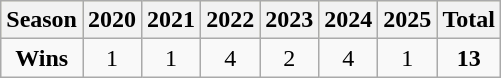<table class="wikitable">
<tr style="background:#ffc;">
<th>Season</th>
<th>2020</th>
<th>2021</th>
<th>2022</th>
<th>2023</th>
<th>2024</th>
<th>2025</th>
<th>Total</th>
</tr>
<tr align=center>
<td><strong>Wins</strong></td>
<td>1</td>
<td>1</td>
<td>4</td>
<td>2</td>
<td>4</td>
<td>1</td>
<td><strong>13</strong></td>
</tr>
</table>
